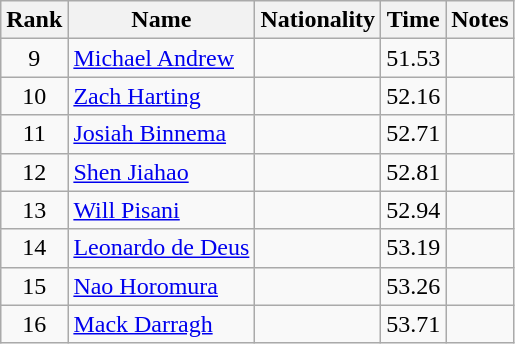<table class="wikitable sortable" style="text-align:center">
<tr>
<th>Rank</th>
<th>Name</th>
<th>Nationality</th>
<th>Time</th>
<th>Notes</th>
</tr>
<tr>
<td>9</td>
<td align=left><a href='#'>Michael Andrew</a></td>
<td align=left></td>
<td>51.53</td>
<td></td>
</tr>
<tr>
<td>10</td>
<td align=left><a href='#'>Zach Harting</a></td>
<td align=left></td>
<td>52.16</td>
<td></td>
</tr>
<tr>
<td>11</td>
<td align=left><a href='#'>Josiah Binnema</a></td>
<td align=left></td>
<td>52.71</td>
<td></td>
</tr>
<tr>
<td>12</td>
<td align=left><a href='#'>Shen Jiahao</a></td>
<td align=left></td>
<td>52.81</td>
<td></td>
</tr>
<tr>
<td>13</td>
<td align=left><a href='#'>Will Pisani</a></td>
<td align=left></td>
<td>52.94</td>
<td></td>
</tr>
<tr>
<td>14</td>
<td align=left><a href='#'>Leonardo de Deus</a></td>
<td align=left></td>
<td>53.19</td>
<td></td>
</tr>
<tr>
<td>15</td>
<td align=left><a href='#'>Nao Horomura</a></td>
<td align=left></td>
<td>53.26</td>
<td></td>
</tr>
<tr>
<td>16</td>
<td align=left><a href='#'>Mack Darragh</a></td>
<td align=left></td>
<td>53.71</td>
<td></td>
</tr>
</table>
